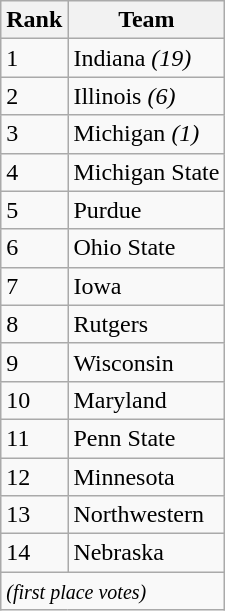<table class="wikitable">
<tr>
<th>Rank</th>
<th>Team</th>
</tr>
<tr>
<td>1</td>
<td>Indiana <em>(19)</em></td>
</tr>
<tr>
<td>2</td>
<td>Illinois <em>(6)</em></td>
</tr>
<tr>
<td>3</td>
<td>Michigan <em>(1)</em></td>
</tr>
<tr>
<td>4</td>
<td>Michigan State</td>
</tr>
<tr>
<td>5</td>
<td>Purdue</td>
</tr>
<tr>
<td>6</td>
<td>Ohio State</td>
</tr>
<tr>
<td>7</td>
<td>Iowa</td>
</tr>
<tr>
<td>8</td>
<td>Rutgers</td>
</tr>
<tr>
<td>9</td>
<td>Wisconsin</td>
</tr>
<tr>
<td>10</td>
<td>Maryland</td>
</tr>
<tr>
<td>11</td>
<td>Penn State</td>
</tr>
<tr>
<td>12</td>
<td>Minnesota</td>
</tr>
<tr>
<td>13</td>
<td>Northwestern</td>
</tr>
<tr>
<td>14</td>
<td>Nebraska</td>
</tr>
<tr>
<td colspan="3" valign="middle"><small><em>(first place votes)</em></small></td>
</tr>
</table>
